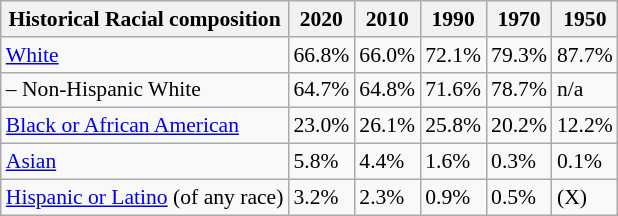<table class="wikitable sortable collapsible mw-collapsed" style="font-size: 90%;">
<tr>
<th>Historical Racial composition</th>
<th>2020</th>
<th>2010</th>
<th>1990</th>
<th>1970</th>
<th>1950</th>
</tr>
<tr>
<td><a href='#'>White</a></td>
<td>66.8%</td>
<td>66.0%</td>
<td>72.1%</td>
<td>79.3%</td>
<td>87.7%</td>
</tr>
<tr>
<td>– Non-Hispanic White</td>
<td>64.7%</td>
<td>64.8%</td>
<td>71.6%</td>
<td>78.7%</td>
<td>n/a</td>
</tr>
<tr>
<td><a href='#'>Black or African American</a></td>
<td>23.0%</td>
<td>26.1%</td>
<td>25.8%</td>
<td>20.2%</td>
<td>12.2%</td>
</tr>
<tr>
<td><a href='#'>Asian</a></td>
<td>5.8%</td>
<td>4.4%</td>
<td>1.6%</td>
<td>0.3%</td>
<td>0.1%</td>
</tr>
<tr>
<td><a href='#'>Hispanic or Latino</a> (of any race)</td>
<td>3.2%</td>
<td>2.3%</td>
<td>0.9%</td>
<td>0.5%</td>
<td>(X)</td>
</tr>
</table>
